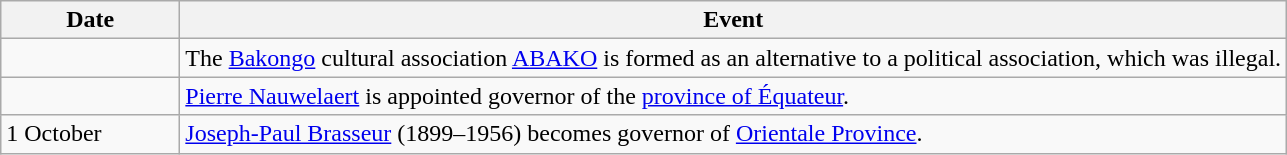<table class=wikitable>
<tr>
<th style="width:7em">Date</th>
<th>Event</th>
</tr>
<tr>
<td></td>
<td>The <a href='#'>Bakongo</a> cultural association <a href='#'>ABAKO</a> is formed as an alternative to a political association, which was illegal.</td>
</tr>
<tr>
<td></td>
<td><a href='#'>Pierre Nauwelaert</a> is appointed governor of the <a href='#'>province of Équateur</a>.</td>
</tr>
<tr>
<td>1 October</td>
<td><a href='#'>Joseph-Paul Brasseur</a> (1899–1956) becomes governor of <a href='#'>Orientale Province</a>.</td>
</tr>
</table>
